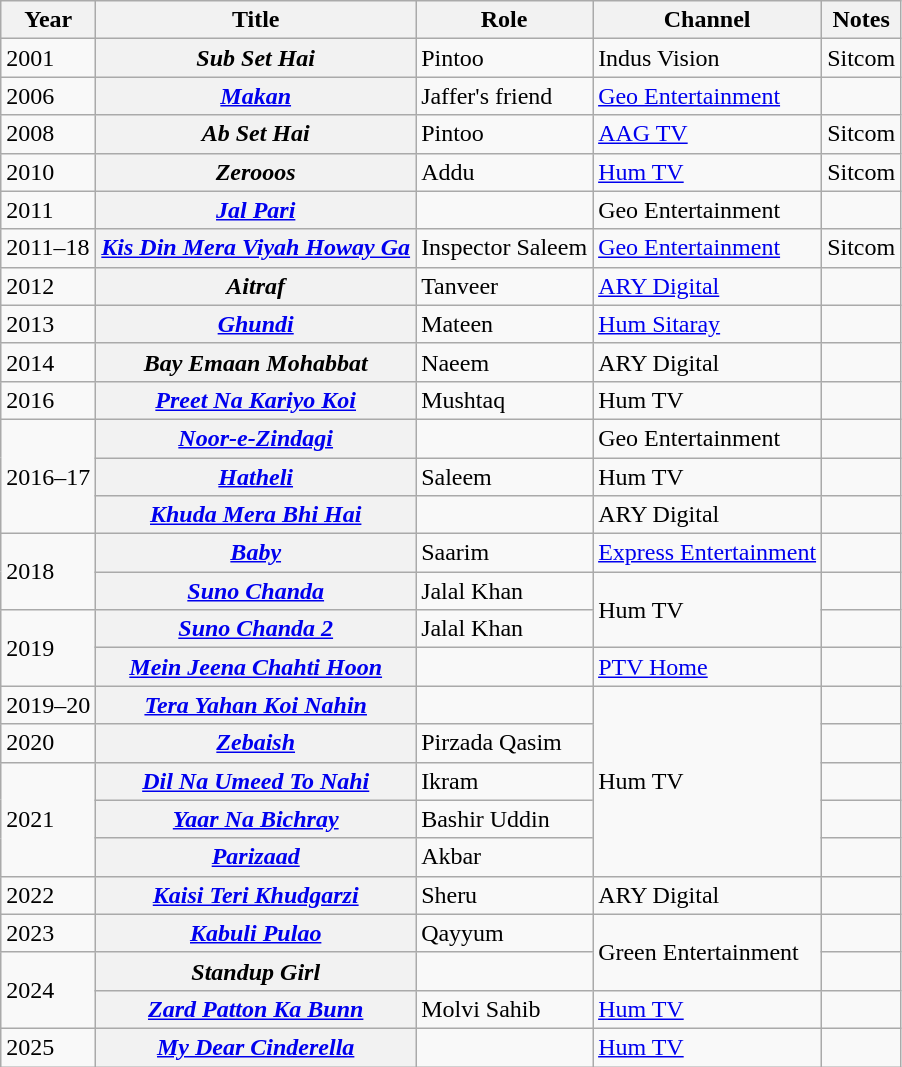<table class="wikitable sortable plainrowheaders">
<tr>
<th scope="col">Year</th>
<th scope="col">Title</th>
<th scope="col">Role</th>
<th scope="col">Channel</th>
<th scope="col" class="unsortable">Notes</th>
</tr>
<tr>
<td>2001</td>
<th scope="row"><em>Sub Set Hai</em></th>
<td>Pintoo</td>
<td>Indus Vision</td>
<td>Sitcom</td>
</tr>
<tr>
<td>2006</td>
<th scope="row"><a href='#'><em>Makan</em></a></th>
<td>Jaffer's friend</td>
<td><a href='#'>Geo Entertainment</a></td>
<td></td>
</tr>
<tr>
<td>2008</td>
<th scope="row"><em>Ab Set Hai</em></th>
<td>Pintoo</td>
<td><a href='#'>AAG TV</a></td>
<td>Sitcom</td>
</tr>
<tr>
<td>2010</td>
<th scope="row"><em>Zerooos</em></th>
<td>Addu</td>
<td><a href='#'>Hum TV</a></td>
<td>Sitcom</td>
</tr>
<tr>
<td>2011</td>
<th scope="row"><a href='#'><em>Jal Pari</em></a></th>
<td></td>
<td>Geo Entertainment</td>
<td></td>
</tr>
<tr>
<td>2011–18</td>
<th scope="row"><em><a href='#'>Kis Din Mera Viyah Howay Ga</a></em></th>
<td>Inspector Saleem</td>
<td><a href='#'>Geo Entertainment</a></td>
<td>Sitcom</td>
</tr>
<tr>
<td>2012</td>
<th scope="row"><em>Aitraf</em></th>
<td>Tanveer</td>
<td><a href='#'>ARY Digital</a></td>
<td></td>
</tr>
<tr>
<td>2013</td>
<th scope="row"><em><a href='#'>Ghundi</a></em></th>
<td>Mateen</td>
<td><a href='#'>Hum Sitaray</a></td>
<td></td>
</tr>
<tr>
<td>2014</td>
<th scope="row"><em>Bay Emaan Mohabbat</em></th>
<td>Naeem</td>
<td>ARY Digital</td>
<td></td>
</tr>
<tr>
<td>2016</td>
<th scope="row"><em><a href='#'>Preet Na Kariyo Koi</a></em></th>
<td>Mushtaq</td>
<td>Hum TV</td>
<td></td>
</tr>
<tr>
<td rowspan="3">2016–17</td>
<th scope="row"><em><a href='#'>Noor-e-Zindagi</a></em></th>
<td></td>
<td>Geo Entertainment</td>
<td></td>
</tr>
<tr>
<th scope="row"><a href='#'><em>Hatheli</em></a></th>
<td>Saleem</td>
<td>Hum TV</td>
<td></td>
</tr>
<tr>
<th scope="row"><em><a href='#'>Khuda Mera Bhi Hai</a></em></th>
<td></td>
<td>ARY Digital</td>
<td></td>
</tr>
<tr>
<td rowspan="2">2018</td>
<th scope="row"><em><a href='#'>Baby</a></em></th>
<td>Saarim</td>
<td><a href='#'>Express Entertainment</a></td>
<td></td>
</tr>
<tr>
<th scope="row"><em><a href='#'>Suno Chanda</a></em></th>
<td>Jalal Khan</td>
<td rowspan="2">Hum TV</td>
<td></td>
</tr>
<tr>
<td rowspan="2">2019</td>
<th scope="row"><em><a href='#'>Suno Chanda 2</a></em></th>
<td>Jalal Khan</td>
<td></td>
</tr>
<tr>
<th scope="row"><em><a href='#'>Mein Jeena Chahti Hoon</a></em></th>
<td></td>
<td><a href='#'>PTV Home</a></td>
<td></td>
</tr>
<tr>
<td>2019–20</td>
<th scope="row"><em><a href='#'>Tera Yahan Koi Nahin</a></em></th>
<td></td>
<td rowspan="5">Hum TV</td>
<td></td>
</tr>
<tr>
<td>2020</td>
<th scope="row"><em><a href='#'>Zebaish</a></em></th>
<td>Pirzada Qasim</td>
<td></td>
</tr>
<tr>
<td rowspan="3">2021</td>
<th scope="row"><em><a href='#'>Dil Na Umeed To Nahi</a></em></th>
<td>Ikram</td>
<td></td>
</tr>
<tr>
<th scope="row"><em><a href='#'>Yaar Na Bichray</a></em></th>
<td>Bashir Uddin</td>
<td></td>
</tr>
<tr>
<th scope="row"><em><a href='#'>Parizaad</a></em></th>
<td>Akbar</td>
<td></td>
</tr>
<tr>
<td>2022</td>
<th scope="row"><em><a href='#'>Kaisi Teri Khudgarzi</a></em></th>
<td>Sheru</td>
<td>ARY Digital</td>
<td></td>
</tr>
<tr>
<td>2023</td>
<th scope="row"><em><a href='#'>Kabuli Pulao</a></em></th>
<td>Qayyum</td>
<td rowspan="2">Green Entertainment</td>
<td></td>
</tr>
<tr>
<td rowspan="2">2024</td>
<th scope="row"><em>Standup Girl</em></th>
<td></td>
<td></td>
</tr>
<tr>
<th scope="row"><em><a href='#'>Zard Patton Ka Bunn</a></em></th>
<td>Molvi Sahib</td>
<td><a href='#'>Hum TV</a></td>
<td></td>
</tr>
<tr>
<td>2025</td>
<th scope="row"><em><a href='#'>My Dear Cinderella</a></em></th>
<td></td>
<td><a href='#'>Hum TV</a></td>
<td></td>
</tr>
</table>
